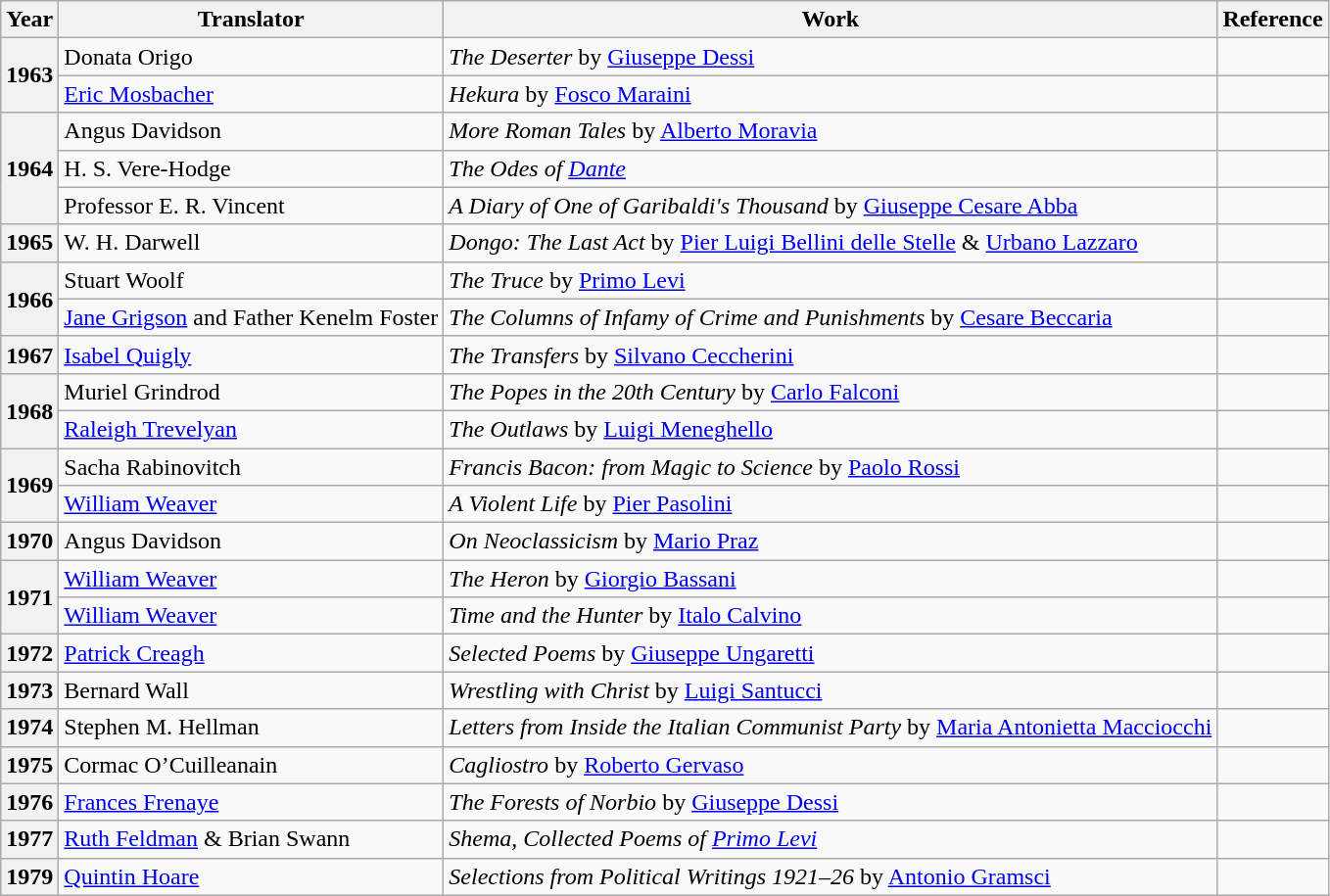<table class="wikitable">
<tr>
<th>Year</th>
<th>Translator</th>
<th>Work</th>
<th>Reference</th>
</tr>
<tr>
<th rowspan=2>1963</th>
<td>Donata Origo</td>
<td><em>The Deserter</em> by <a href='#'>Giuseppe Dessi</a></td>
<td></td>
</tr>
<tr>
<td><a href='#'>Eric Mosbacher</a></td>
<td><em>Hekura</em> by <a href='#'>Fosco Maraini</a></td>
<td></td>
</tr>
<tr>
<th rowspan=3>1964</th>
<td>Angus Davidson</td>
<td><em>More Roman Tales</em> by <a href='#'>Alberto Moravia</a></td>
<td></td>
</tr>
<tr>
<td>H. S. Vere-Hodge</td>
<td><em>The Odes of <a href='#'>Dante</a></em></td>
<td></td>
</tr>
<tr>
<td>Professor E. R. Vincent</td>
<td><em>A Diary of One of Garibaldi's Thousand</em> by <a href='#'>Giuseppe Cesare Abba</a></td>
<td></td>
</tr>
<tr>
<th>1965</th>
<td>W. H. Darwell</td>
<td><em>Dongo: The Last Act</em> by <a href='#'>Pier Luigi Bellini delle Stelle</a> & <a href='#'>Urbano Lazzaro</a></td>
<td></td>
</tr>
<tr>
<th rowspan=2>1966</th>
<td>Stuart Woolf</td>
<td><em>The Truce</em> by <a href='#'>Primo Levi</a></td>
<td></td>
</tr>
<tr>
<td><a href='#'>Jane Grigson</a> and Father Kenelm Foster</td>
<td><em>The Columns of Infamy of Crime and Punishments</em> by <a href='#'>Cesare Beccaria</a></td>
<td></td>
</tr>
<tr>
<th>1967</th>
<td><a href='#'>Isabel Quigly</a></td>
<td><em>The Transfers</em> by <a href='#'>Silvano Ceccherini</a></td>
<td></td>
</tr>
<tr>
<th rowspan=2>1968</th>
<td>Muriel Grindrod</td>
<td><em>The Popes in the 20th Century</em> by <a href='#'>Carlo Falconi</a></td>
<td></td>
</tr>
<tr>
<td><a href='#'>Raleigh Trevelyan</a></td>
<td><em>The Outlaws</em> by <a href='#'>Luigi Meneghello</a></td>
<td></td>
</tr>
<tr>
<th rowspan=2>1969</th>
<td>Sacha Rabinovitch</td>
<td><em>Francis Bacon: from Magic to Science</em> by <a href='#'>Paolo Rossi</a></td>
<td></td>
</tr>
<tr>
<td><a href='#'>William Weaver</a></td>
<td><em>A Violent Life</em> by <a href='#'>Pier Pasolini</a></td>
<td></td>
</tr>
<tr>
<th>1970</th>
<td>Angus Davidson</td>
<td><em>On Neoclassicism</em> by <a href='#'>Mario Praz</a></td>
<td></td>
</tr>
<tr>
<th rowspan=2>1971</th>
<td><a href='#'>William Weaver</a></td>
<td><em>The Heron</em> by <a href='#'>Giorgio Bassani</a></td>
<td></td>
</tr>
<tr>
<td><a href='#'>William Weaver</a></td>
<td><em>Time and the Hunter</em> by <a href='#'>Italo Calvino</a></td>
<td></td>
</tr>
<tr>
<th>1972</th>
<td><a href='#'>Patrick Creagh</a></td>
<td><em>Selected Poems</em> by <a href='#'>Giuseppe Ungaretti</a></td>
<td></td>
</tr>
<tr>
<th>1973</th>
<td>Bernard Wall</td>
<td><em>Wrestling with Christ</em> by <a href='#'>Luigi Santucci</a></td>
<td></td>
</tr>
<tr>
<th>1974</th>
<td>Stephen M. Hellman</td>
<td><em>Letters from Inside the Italian Communist Party</em> by <a href='#'>Maria Antonietta Macciocchi</a></td>
<td></td>
</tr>
<tr>
<th>1975</th>
<td>Cormac O’Cuilleanain</td>
<td><em>Cagliostro</em> by <a href='#'>Roberto Gervaso</a></td>
<td></td>
</tr>
<tr>
<th>1976</th>
<td><a href='#'>Frances Frenaye</a></td>
<td><em>The Forests of Norbio</em> by <a href='#'>Giuseppe Dessi</a></td>
<td></td>
</tr>
<tr>
<th>1977</th>
<td><a href='#'>Ruth Feldman</a> & Brian Swann</td>
<td><em>Shema, Collected Poems of <a href='#'>Primo Levi</a></em></td>
<td></td>
</tr>
<tr>
<th>1979</th>
<td><a href='#'>Quintin Hoare</a></td>
<td><em>Selections from Political Writings 1921–26</em> by <a href='#'>Antonio Gramsci</a></td>
<td></td>
</tr>
</table>
